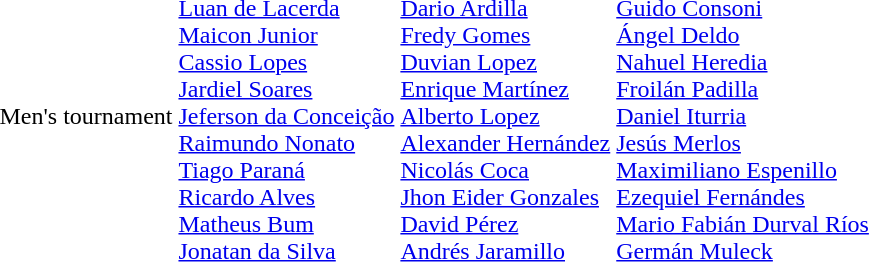<table>
<tr>
<td nowrap>Men's tournament<br></td>
<td><br><a href='#'>Luan de Lacerda</a><br><a href='#'>Maicon Junior</a><br><a href='#'>Cassio Lopes</a><br><a href='#'>Jardiel Soares</a><br><a href='#'>Jeferson da Conceição</a><br><a href='#'>Raimundo Nonato</a><br><a href='#'>Tiago Paraná</a><br><a href='#'>Ricardo Alves</a><br><a href='#'>Matheus Bum</a><br><a href='#'>Jonatan da Silva</a></td>
<td><br><a href='#'>Dario Ardilla</a><br><a href='#'>Fredy Gomes</a><br><a href='#'>Duvian Lopez</a><br><a href='#'>Enrique Martínez</a><br><a href='#'>Alberto Lopez</a><br><a href='#'>Alexander Hernández</a><br><a href='#'>Nicolás Coca</a><br><a href='#'>Jhon Eider Gonzales</a><br><a href='#'>David Pérez</a><br><a href='#'>Andrés Jaramillo</a></td>
<td><br><a href='#'>Guido Consoni</a><br><a href='#'>Ángel Deldo</a><br><a href='#'>Nahuel Heredia</a><br><a href='#'>Froilán Padilla</a><br><a href='#'>Daniel Iturria</a><br><a href='#'>Jesús Merlos</a><br><a href='#'>Maximiliano Espenillo</a><br><a href='#'>Ezequiel Fernándes</a><br><a href='#'>Mario Fabián Durval Ríos</a><br><a href='#'>Germán Muleck</a></td>
</tr>
</table>
